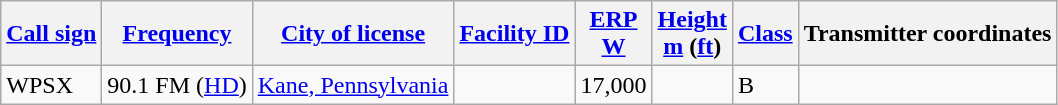<table class="wikitable sortable">
<tr>
<th><a href='#'>Call sign</a></th>
<th data-sort-type="number"><a href='#'>Frequency</a></th>
<th><a href='#'>City of license</a></th>
<th data-sort-type="number"><a href='#'>Facility ID</a></th>
<th data-sort-type="number"><a href='#'>ERP</a><br><a href='#'>W</a></th>
<th data-sort-type="number"><a href='#'>Height</a><br><a href='#'>m</a> (<a href='#'>ft</a>)</th>
<th><a href='#'>Class</a></th>
<th class="unsortable">Transmitter coordinates</th>
</tr>
<tr>
<td>WPSX</td>
<td>90.1 FM (<a href='#'>HD</a>)</td>
<td><a href='#'>Kane, Pennsylvania</a></td>
<td></td>
<td>17,000</td>
<td></td>
<td>B</td>
<td></td>
</tr>
</table>
